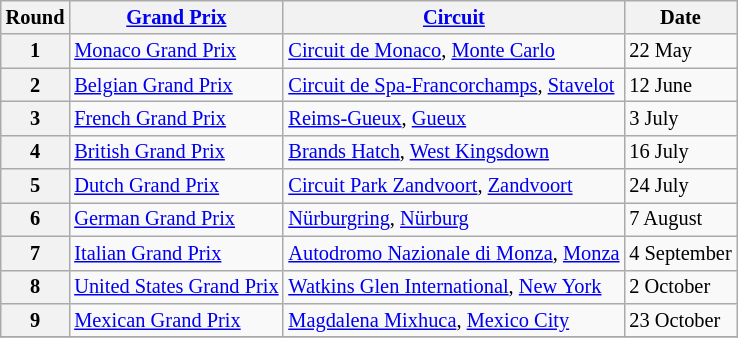<table class="wikitable" style="font-size:85%">
<tr>
<th>Round</th>
<th><a href='#'>Grand Prix</a></th>
<th><a href='#'>Circuit</a></th>
<th>Date</th>
</tr>
<tr>
<th>1</th>
<td><a href='#'>Monaco Grand Prix</a></td>
<td> <a href='#'>Circuit de Monaco</a>, <a href='#'>Monte Carlo</a></td>
<td>22 May</td>
</tr>
<tr>
<th>2</th>
<td><a href='#'>Belgian Grand Prix</a></td>
<td> <a href='#'>Circuit de Spa-Francorchamps</a>, <a href='#'>Stavelot</a></td>
<td>12 June</td>
</tr>
<tr>
<th>3</th>
<td><a href='#'>French Grand Prix</a></td>
<td> <a href='#'>Reims-Gueux</a>, <a href='#'>Gueux</a></td>
<td>3 July</td>
</tr>
<tr>
<th>4</th>
<td><a href='#'>British Grand Prix</a></td>
<td> <a href='#'>Brands Hatch</a>, <a href='#'>West Kingsdown</a></td>
<td>16 July</td>
</tr>
<tr>
<th>5</th>
<td><a href='#'>Dutch Grand Prix</a></td>
<td> <a href='#'>Circuit Park Zandvoort</a>, <a href='#'>Zandvoort</a></td>
<td>24 July</td>
</tr>
<tr>
<th>6</th>
<td><a href='#'>German Grand Prix</a></td>
<td> <a href='#'>Nürburgring</a>, <a href='#'>Nürburg</a></td>
<td>7 August</td>
</tr>
<tr>
<th>7</th>
<td><a href='#'>Italian Grand Prix</a></td>
<td> <a href='#'>Autodromo Nazionale di Monza</a>, <a href='#'>Monza</a></td>
<td>4 September</td>
</tr>
<tr>
<th>8</th>
<td><a href='#'>United States Grand Prix</a></td>
<td> <a href='#'>Watkins Glen International</a>, <a href='#'>New York</a></td>
<td>2 October</td>
</tr>
<tr>
<th>9</th>
<td><a href='#'>Mexican Grand Prix</a></td>
<td> <a href='#'>Magdalena Mixhuca</a>, <a href='#'>Mexico City</a></td>
<td>23 October</td>
</tr>
<tr>
</tr>
</table>
